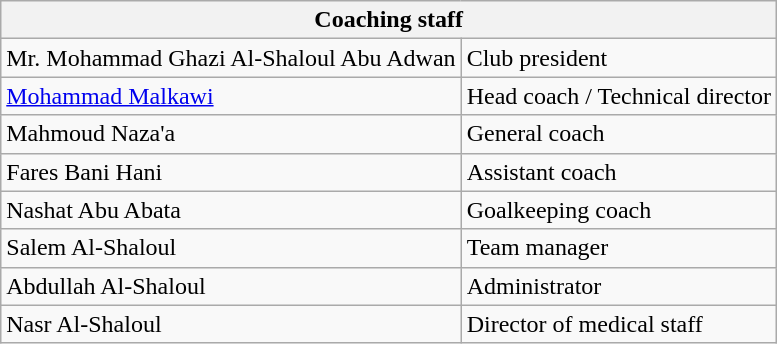<table class="wikitable">
<tr>
<th colspan="2">Coaching staff</th>
</tr>
<tr>
<td> Mr. Mohammad Ghazi Al-Shaloul Abu Adwan</td>
<td>Club president</td>
</tr>
<tr>
<td> <a href='#'>Mohammad Malkawi</a></td>
<td>Head coach / Technical director</td>
</tr>
<tr>
<td> Mahmoud Naza'a</td>
<td>General coach</td>
</tr>
<tr>
<td> Fares Bani Hani</td>
<td>Assistant coach</td>
</tr>
<tr>
<td> Nashat Abu Abata</td>
<td>Goalkeeping coach</td>
</tr>
<tr>
<td> Salem Al-Shaloul</td>
<td>Team manager</td>
</tr>
<tr>
<td> Abdullah Al-Shaloul</td>
<td>Administrator</td>
</tr>
<tr>
<td> Nasr Al-Shaloul</td>
<td>Director of medical staff</td>
</tr>
</table>
